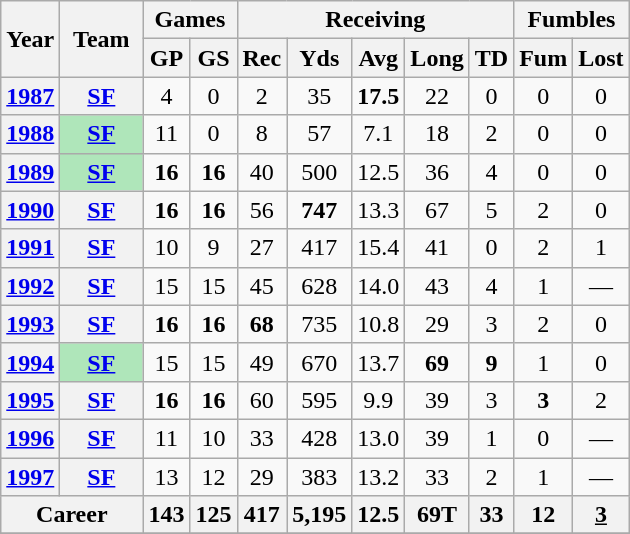<table class="wikitable" style="text-align: center;">
<tr>
<th rowspan="2">Year</th>
<th rowspan="2">Team</th>
<th colspan="2">Games</th>
<th colspan="5">Receiving</th>
<th colspan="2">Fumbles</th>
</tr>
<tr>
<th>GP</th>
<th>GS</th>
<th>Rec</th>
<th>Yds</th>
<th>Avg</th>
<th>Long</th>
<th>TD</th>
<th>Fum</th>
<th>Lost</th>
</tr>
<tr>
<th><a href='#'>1987</a></th>
<th><a href='#'>SF</a></th>
<td>4</td>
<td>0</td>
<td>2</td>
<td>35</td>
<td><strong>17.5</strong></td>
<td>22</td>
<td>0</td>
<td>0</td>
<td>0</td>
</tr>
<tr>
<th><a href='#'>1988</a></th>
<th style="background:#afe6ba; width:3em;"><a href='#'>SF</a></th>
<td>11</td>
<td>0</td>
<td>8</td>
<td>57</td>
<td>7.1</td>
<td>18</td>
<td>2</td>
<td>0</td>
<td>0</td>
</tr>
<tr>
<th><a href='#'>1989</a></th>
<th style="background:#afe6ba; width:3em;"><a href='#'>SF</a></th>
<td><strong>16</strong></td>
<td><strong>16</strong></td>
<td>40</td>
<td>500</td>
<td>12.5</td>
<td>36</td>
<td>4</td>
<td>0</td>
<td>0</td>
</tr>
<tr>
<th><a href='#'>1990</a></th>
<th><a href='#'>SF</a></th>
<td><strong>16</strong></td>
<td><strong>16</strong></td>
<td>56</td>
<td><strong>747</strong></td>
<td>13.3</td>
<td>67</td>
<td>5</td>
<td>2</td>
<td>0</td>
</tr>
<tr>
<th><a href='#'>1991</a></th>
<th><a href='#'>SF</a></th>
<td>10</td>
<td>9</td>
<td>27</td>
<td>417</td>
<td>15.4</td>
<td>41</td>
<td>0</td>
<td>2</td>
<td>1</td>
</tr>
<tr>
<th><a href='#'>1992</a></th>
<th><a href='#'>SF</a></th>
<td>15</td>
<td>15</td>
<td>45</td>
<td>628</td>
<td>14.0</td>
<td>43</td>
<td>4</td>
<td>1</td>
<td>—</td>
</tr>
<tr>
<th><a href='#'>1993</a></th>
<th><a href='#'>SF</a></th>
<td><strong>16</strong></td>
<td><strong>16</strong></td>
<td><strong>68</strong></td>
<td>735</td>
<td>10.8</td>
<td>29</td>
<td>3</td>
<td>2</td>
<td>0</td>
</tr>
<tr>
<th><a href='#'>1994</a></th>
<th style="background:#afe6ba; width:3em;"><a href='#'>SF</a></th>
<td>15</td>
<td>15</td>
<td>49</td>
<td>670</td>
<td>13.7</td>
<td><strong>69</strong></td>
<td><strong>9</strong></td>
<td>1</td>
<td>0</td>
</tr>
<tr>
<th><a href='#'>1995</a></th>
<th><a href='#'>SF</a></th>
<td><strong>16</strong></td>
<td><strong>16</strong></td>
<td>60</td>
<td>595</td>
<td>9.9</td>
<td>39</td>
<td>3</td>
<td><strong>3</strong></td>
<td>2</td>
</tr>
<tr>
<th><a href='#'>1996</a></th>
<th><a href='#'>SF</a></th>
<td>11</td>
<td>10</td>
<td>33</td>
<td>428</td>
<td>13.0</td>
<td>39</td>
<td>1</td>
<td>0</td>
<td>—</td>
</tr>
<tr>
<th><a href='#'>1997</a></th>
<th><a href='#'>SF</a></th>
<td>13</td>
<td>12</td>
<td>29</td>
<td>383</td>
<td>13.2</td>
<td>33</td>
<td>2</td>
<td>1</td>
<td>—</td>
</tr>
<tr>
<th colspan="2">Career</th>
<th>143</th>
<th>125</th>
<th>417</th>
<th>5,195</th>
<th>12.5</th>
<th>69T</th>
<th>33</th>
<th>12</th>
<th><u>3</u></th>
</tr>
<tr>
</tr>
</table>
